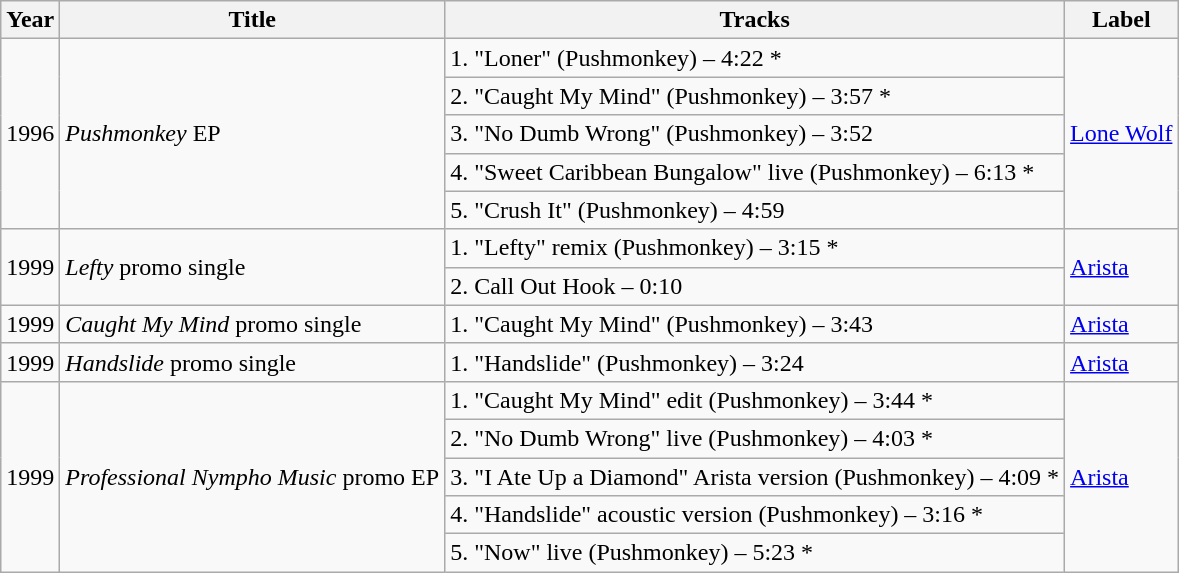<table class="wikitable">
<tr>
<th><strong>Year</strong></th>
<th><strong>Title</strong></th>
<th><strong>Tracks</strong></th>
<th><strong>Label</strong></th>
</tr>
<tr>
<td rowspan=5>1996</td>
<td rowspan=5><em>Pushmonkey</em> EP</td>
<td>1. "Loner" (Pushmonkey) – 4:22 *</td>
<td rowspan=5><a href='#'>Lone Wolf</a></td>
</tr>
<tr>
<td>2. "Caught My Mind" (Pushmonkey) – 3:57 *</td>
</tr>
<tr>
<td>3. "No Dumb Wrong" (Pushmonkey) – 3:52</td>
</tr>
<tr>
<td>4. "Sweet Caribbean Bungalow" live (Pushmonkey) – 6:13 *</td>
</tr>
<tr>
<td>5. "Crush It" (Pushmonkey) – 4:59</td>
</tr>
<tr>
<td rowspan=2>1999</td>
<td rowspan=2><em>Lefty</em> promo single</td>
<td>1. "Lefty" remix (Pushmonkey) – 3:15 *</td>
<td rowspan=2><a href='#'>Arista</a></td>
</tr>
<tr>
<td>2. Call Out Hook – 0:10</td>
</tr>
<tr>
<td>1999</td>
<td><em>Caught My Mind</em> promo single</td>
<td>1. "Caught My Mind" (Pushmonkey) – 3:43</td>
<td><a href='#'>Arista</a></td>
</tr>
<tr>
<td>1999</td>
<td><em>Handslide</em> promo single</td>
<td>1. "Handslide" (Pushmonkey) – 3:24</td>
<td><a href='#'>Arista</a></td>
</tr>
<tr>
<td rowspan=5>1999</td>
<td rowspan=5><em>Professional Nympho Music</em> promo EP</td>
<td>1. "Caught My Mind" edit (Pushmonkey) – 3:44 *</td>
<td rowspan=5><a href='#'>Arista</a></td>
</tr>
<tr>
<td>2. "No Dumb Wrong" live (Pushmonkey) – 4:03 *</td>
</tr>
<tr>
<td>3. "I Ate Up a Diamond" Arista version (Pushmonkey) – 4:09 *</td>
</tr>
<tr>
<td>4. "Handslide" acoustic version (Pushmonkey) – 3:16 *</td>
</tr>
<tr>
<td>5. "Now" live (Pushmonkey) – 5:23 *</td>
</tr>
</table>
